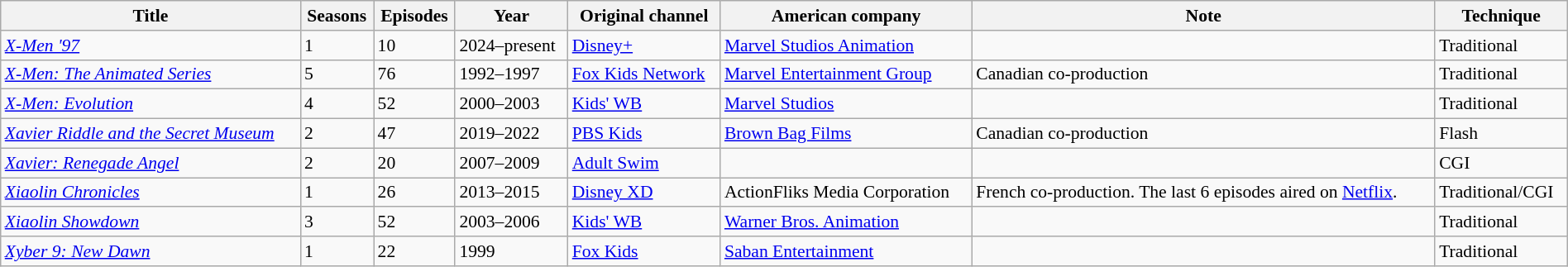<table class="wikitable sortable" style="text-align: left; font-size:90%; width:100%;">
<tr>
<th>Title</th>
<th>Seasons</th>
<th>Episodes</th>
<th>Year</th>
<th>Original channel</th>
<th>American company</th>
<th>Note</th>
<th>Technique</th>
</tr>
<tr>
<td><em><a href='#'>X-Men '97</a></em></td>
<td>1</td>
<td>10</td>
<td>2024–present</td>
<td><a href='#'>Disney+</a></td>
<td><a href='#'>Marvel Studios Animation</a></td>
<td></td>
<td>Traditional</td>
</tr>
<tr>
<td><em><a href='#'>X-Men: The Animated Series</a></em></td>
<td>5</td>
<td>76</td>
<td>1992–1997</td>
<td><a href='#'>Fox Kids Network</a></td>
<td><a href='#'>Marvel Entertainment Group</a></td>
<td>Canadian co-production</td>
<td>Traditional</td>
</tr>
<tr>
<td><em><a href='#'>X-Men: Evolution</a></em></td>
<td>4</td>
<td>52</td>
<td>2000–2003</td>
<td><a href='#'>Kids' WB</a></td>
<td><a href='#'>Marvel Studios</a></td>
<td></td>
<td>Traditional</td>
</tr>
<tr>
<td><em><a href='#'>Xavier Riddle and the Secret Museum</a></em></td>
<td>2</td>
<td>47</td>
<td>2019–2022</td>
<td><a href='#'>PBS Kids</a></td>
<td><a href='#'>Brown Bag Films</a></td>
<td>Canadian co-production</td>
<td>Flash</td>
</tr>
<tr>
<td><em><a href='#'>Xavier: Renegade Angel</a></em></td>
<td>2</td>
<td>20</td>
<td>2007–2009</td>
<td><a href='#'>Adult Swim</a></td>
<td></td>
<td></td>
<td>CGI</td>
</tr>
<tr>
<td><em><a href='#'>Xiaolin Chronicles</a></em></td>
<td>1</td>
<td>26</td>
<td>2013–2015</td>
<td><a href='#'>Disney XD</a></td>
<td>ActionFliks Media Corporation</td>
<td>French co-production. The last 6 episodes aired on <a href='#'>Netflix</a>.</td>
<td>Traditional/CGI</td>
</tr>
<tr>
<td><em><a href='#'>Xiaolin Showdown</a></em></td>
<td>3</td>
<td>52</td>
<td>2003–2006</td>
<td><a href='#'>Kids' WB</a></td>
<td><a href='#'>Warner Bros. Animation</a></td>
<td></td>
<td>Traditional</td>
</tr>
<tr>
<td><em><a href='#'>Xyber 9: New Dawn</a></em></td>
<td>1</td>
<td>22</td>
<td>1999</td>
<td><a href='#'>Fox Kids</a></td>
<td><a href='#'>Saban Entertainment</a></td>
<td></td>
<td>Traditional</td>
</tr>
</table>
